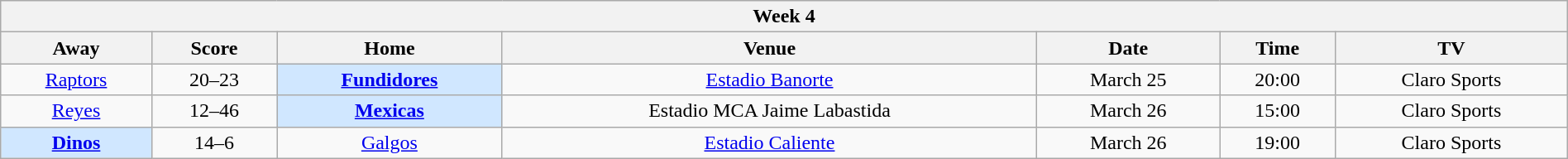<table class="wikitable mw-collapsible mw-collapsed" style="width:100%;">
<tr>
<th colspan="8">Week 4</th>
</tr>
<tr>
<th>Away</th>
<th>Score</th>
<th>Home</th>
<th>Venue</th>
<th>Date</th>
<th>Time</th>
<th>TV</th>
</tr>
<tr align="center">
<td><a href='#'>Raptors</a></td>
<td>20–23</td>
<td bgcolor="#D0E7FF"><strong><a href='#'>Fundidores</a></strong></td>
<td><a href='#'>Estadio Banorte</a></td>
<td>March 25</td>
<td>20:00</td>
<td>Claro Sports</td>
</tr>
<tr align="center">
<td><a href='#'>Reyes</a></td>
<td>12–46</td>
<td bgcolor="#D0E7FF"><strong><a href='#'>Mexicas</a></strong></td>
<td>Estadio MCA Jaime Labastida</td>
<td>March 26</td>
<td>15:00</td>
<td>Claro Sports</td>
</tr>
<tr align="center">
<td bgcolor="#D0E7FF"><strong><a href='#'>Dinos</a></strong></td>
<td>14–6</td>
<td><a href='#'>Galgos</a></td>
<td><a href='#'>Estadio Caliente</a></td>
<td>March 26</td>
<td>19:00</td>
<td>Claro Sports</td>
</tr>
</table>
